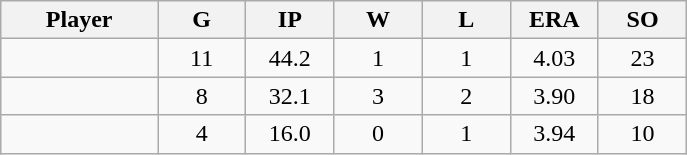<table class="wikitable sortable">
<tr>
<th bgcolor="#DDDDFF" width="16%">Player</th>
<th bgcolor="#DDDDFF" width="9%">G</th>
<th bgcolor="#DDDDFF" width="9%">IP</th>
<th bgcolor="#DDDDFF" width="9%">W</th>
<th bgcolor="#DDDDFF" width="9%">L</th>
<th bgcolor="#DDDDFF" width="9%">ERA</th>
<th bgcolor="#DDDDFF" width="9%">SO</th>
</tr>
<tr align="center">
<td></td>
<td>11</td>
<td>44.2</td>
<td>1</td>
<td>1</td>
<td>4.03</td>
<td>23</td>
</tr>
<tr align="center">
<td></td>
<td>8</td>
<td>32.1</td>
<td>3</td>
<td>2</td>
<td>3.90</td>
<td>18</td>
</tr>
<tr align="center">
<td></td>
<td>4</td>
<td>16.0</td>
<td>0</td>
<td>1</td>
<td>3.94</td>
<td>10</td>
</tr>
</table>
